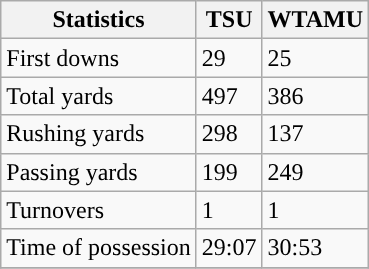<table class="wikitable">
<tr>
<th>Statistics</th>
<th>TSU</th>
<th>WTAMU</th>
</tr>
<tr>
<td>First downs</td>
<td>29</td>
<td>25</td>
</tr>
<tr>
<td>Total yards</td>
<td>497</td>
<td>386</td>
</tr>
<tr>
<td>Rushing yards</td>
<td>298</td>
<td>137</td>
</tr>
<tr>
<td>Passing yards</td>
<td>199</td>
<td>249</td>
</tr>
<tr>
<td>Turnovers</td>
<td>1</td>
<td>1</td>
</tr>
<tr>
<td>Time of possession</td>
<td>29:07</td>
<td>30:53</td>
</tr>
<tr>
</tr>
</table>
